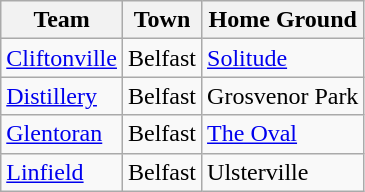<table class="wikitable sortable">
<tr>
<th>Team</th>
<th>Town</th>
<th>Home Ground</th>
</tr>
<tr>
<td><a href='#'>Cliftonville</a></td>
<td>Belfast</td>
<td><a href='#'>Solitude</a></td>
</tr>
<tr>
<td><a href='#'>Distillery</a></td>
<td>Belfast</td>
<td>Grosvenor Park</td>
</tr>
<tr>
<td><a href='#'>Glentoran</a></td>
<td>Belfast</td>
<td><a href='#'>The Oval</a></td>
</tr>
<tr>
<td><a href='#'>Linfield</a></td>
<td>Belfast</td>
<td>Ulsterville</td>
</tr>
</table>
